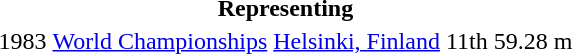<table>
<tr>
<th colspan="5">Representing </th>
</tr>
<tr>
<td>1983</td>
<td><a href='#'>World Championships</a></td>
<td><a href='#'>Helsinki, Finland</a></td>
<td>11th</td>
<td>59.28 m</td>
</tr>
</table>
